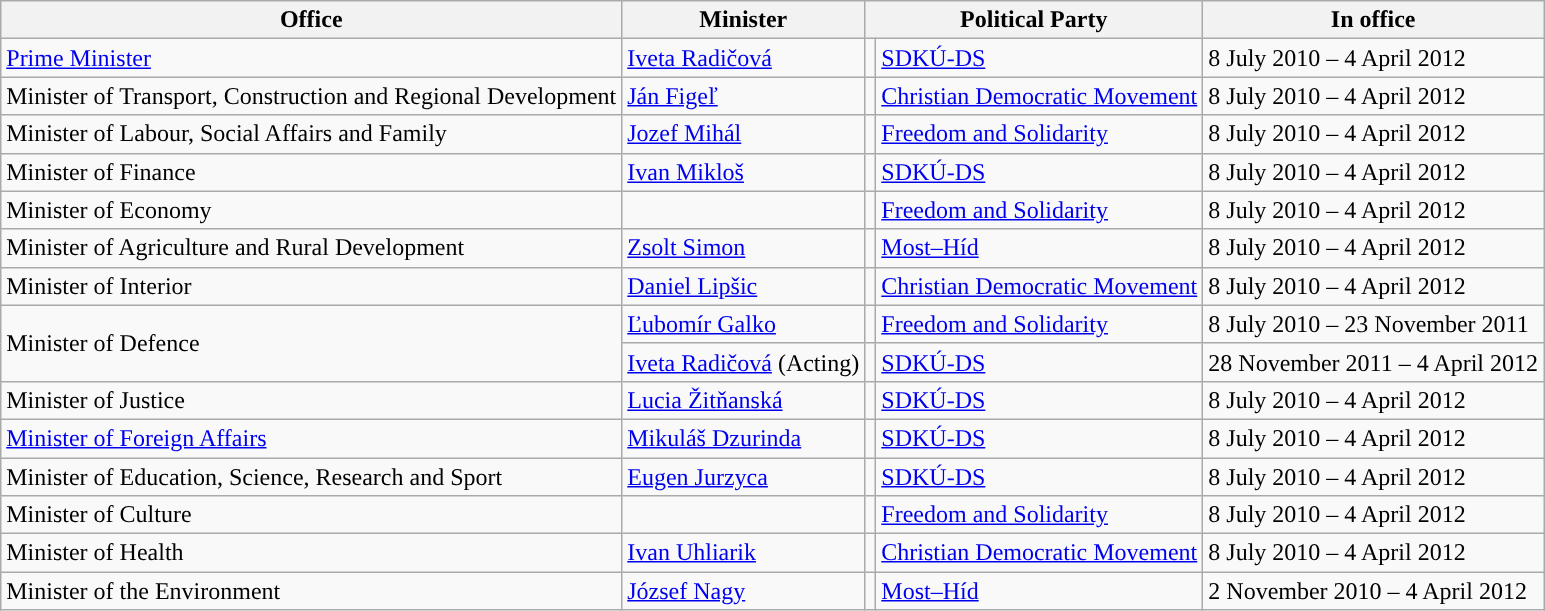<table class="wikitable">
<tr>
<th>Office</th>
<th>Minister</th>
<th colspan=2>Political Party</th>
<th>In office</th>
</tr>
<tr>
<td><a href='#'>Prime Minister</a></td>
<td><a href='#'>Iveta Radičová</a></td>
<td style="background-color: "></td>
<td><a href='#'>SDKÚ-DS</a></td>
<td>8 July 2010 – 4 April 2012</td>
</tr>
<tr>
<td>Minister of Transport, Construction and Regional Development</td>
<td><a href='#'>Ján Figeľ</a></td>
<td style="background-color: "></td>
<td><a href='#'>Christian Democratic Movement</a></td>
<td>8 July 2010 – 4 April 2012</td>
</tr>
<tr>
<td>Minister of Labour, Social Affairs and Family</td>
<td><a href='#'>Jozef Mihál</a></td>
<td style="background-color: "></td>
<td><a href='#'>Freedom and Solidarity</a></td>
<td>8 July 2010 – 4 April 2012</td>
</tr>
<tr>
<td>Minister of Finance</td>
<td><a href='#'>Ivan Mikloš</a></td>
<td style="background-color: "></td>
<td><a href='#'>SDKÚ-DS</a></td>
<td>8 July 2010 – 4 April 2012</td>
</tr>
<tr>
<td>Minister of Economy</td>
<td></td>
<td style="background-color: "></td>
<td><a href='#'>Freedom and Solidarity</a></td>
<td>8 July 2010 – 4 April 2012</td>
</tr>
<tr>
<td>Minister of Agriculture and Rural Development</td>
<td><a href='#'>Zsolt Simon</a></td>
<td style="background-color: "></td>
<td><a href='#'>Most–Híd</a></td>
<td>8 July 2010 – 4 April 2012</td>
</tr>
<tr>
<td>Minister of Interior</td>
<td><a href='#'>Daniel Lipšic</a></td>
<td style="background-color: "></td>
<td><a href='#'>Christian Democratic Movement</a></td>
<td>8 July 2010 – 4 April 2012</td>
</tr>
<tr>
<td rowspan=2>Minister of Defence</td>
<td><a href='#'>Ľubomír Galko</a></td>
<td style="background-color: "></td>
<td><a href='#'>Freedom and Solidarity</a></td>
<td>8 July 2010 – 23 November 2011</td>
</tr>
<tr>
<td><a href='#'>Iveta Radičová</a> (Acting)</td>
<td style="background-color: "></td>
<td><a href='#'>SDKÚ-DS</a></td>
<td>28 November 2011 – 4 April 2012</td>
</tr>
<tr>
<td>Minister of Justice</td>
<td><a href='#'>Lucia Žitňanská</a></td>
<td style="background-color: "></td>
<td><a href='#'>SDKÚ-DS</a></td>
<td>8 July 2010 – 4 April 2012</td>
</tr>
<tr>
<td><a href='#'>Minister of Foreign Affairs</a></td>
<td><a href='#'>Mikuláš Dzurinda</a></td>
<td style="background-color: "></td>
<td><a href='#'>SDKÚ-DS</a></td>
<td>8 July 2010 – 4 April 2012</td>
</tr>
<tr>
<td>Minister of Education, Science, Research and Sport</td>
<td><a href='#'>Eugen Jurzyca</a></td>
<td style="background-color: "></td>
<td><a href='#'>SDKÚ-DS</a></td>
<td>8 July 2010 – 4 April 2012</td>
</tr>
<tr>
<td>Minister of Culture</td>
<td></td>
<td style="background-color: "></td>
<td><a href='#'>Freedom and Solidarity</a></td>
<td>8 July 2010 – 4 April 2012</td>
</tr>
<tr>
<td>Minister of Health</td>
<td><a href='#'>Ivan Uhliarik</a></td>
<td style="background-color: "></td>
<td><a href='#'>Christian Democratic Movement</a></td>
<td>8 July 2010 – 4 April 2012</td>
</tr>
<tr>
<td>Minister of the Environment</td>
<td><a href='#'>József Nagy</a></td>
<td style="background-color: "></td>
<td><a href='#'>Most–Híd</a></td>
<td>2 November 2010 – 4 April 2012</td>
</tr>
</table>
